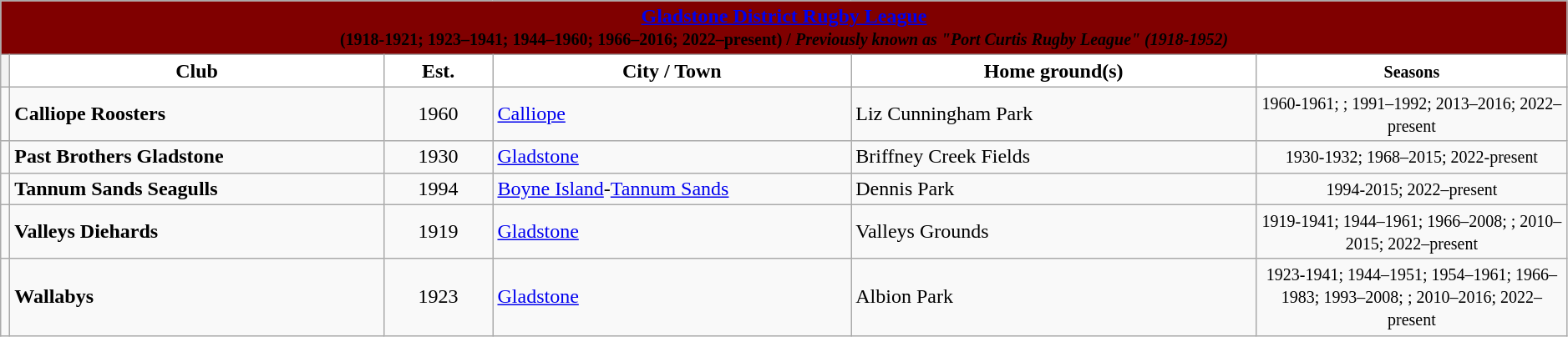<table class="wikitable" style="width: 99%">
<tr>
<td colspan="8" style="background:maroon; text-align:center;"><strong><span><a href='#'>Gladstone District Rugby League</a><br><small>(1918-1921; 1923–1941; 1944–1960; 1966–2016; 2022–present) / <em>Previously known as "Port Curtis Rugby League" (1918-1952)</em></small></span></strong></td>
</tr>
<tr>
<th></th>
<th style="background:white; width:24%">Club</th>
<th style="background:white; width:7%">Est.</th>
<th style="background:white; width:23%">City / Town</th>
<th style="background:white; width:26%">Home ground(s)</th>
<th style="background:white; width:23%"><small>Seasons</small></th>
</tr>
<tr>
<td></td>
<td><strong>Calliope Roosters</strong></td>
<td align="center">1960</td>
<td><a href='#'>Calliope</a></td>
<td>Liz Cunningham Park</td>
<td align="center"><small>1960-1961; ; 1991–1992; 2013–2016; 2022–present</small></td>
</tr>
<tr>
<td></td>
<td><strong>Past Brothers Gladstone</strong></td>
<td align="center">1930</td>
<td><a href='#'>Gladstone</a></td>
<td>Briffney Creek Fields</td>
<td align="center"><small>1930-1932; 1968–2015; 2022-present</small></td>
</tr>
<tr>
<td></td>
<td><strong>Tannum Sands Seagulls</strong></td>
<td align="center">1994</td>
<td><a href='#'>Boyne Island</a>-<a href='#'>Tannum Sands</a></td>
<td>Dennis Park</td>
<td align="center"><small>1994-2015; 2022–present</small></td>
</tr>
<tr>
<td></td>
<td><strong>Valleys Diehards</strong></td>
<td align="center">1919</td>
<td><a href='#'>Gladstone</a></td>
<td>Valleys Grounds</td>
<td align="center"><small>1919-1941; 1944–1961; 1966–2008; ; 2010–2015; 2022–present</small></td>
</tr>
<tr>
<td></td>
<td><strong>Wallabys</strong></td>
<td align="center">1923</td>
<td><a href='#'>Gladstone</a></td>
<td>Albion Park</td>
<td align="center"><small>1923-1941; 1944–1951; 1954–1961; 1966–1983; 1993–2008; ; 2010–2016; 2022–present</small></td>
</tr>
</table>
